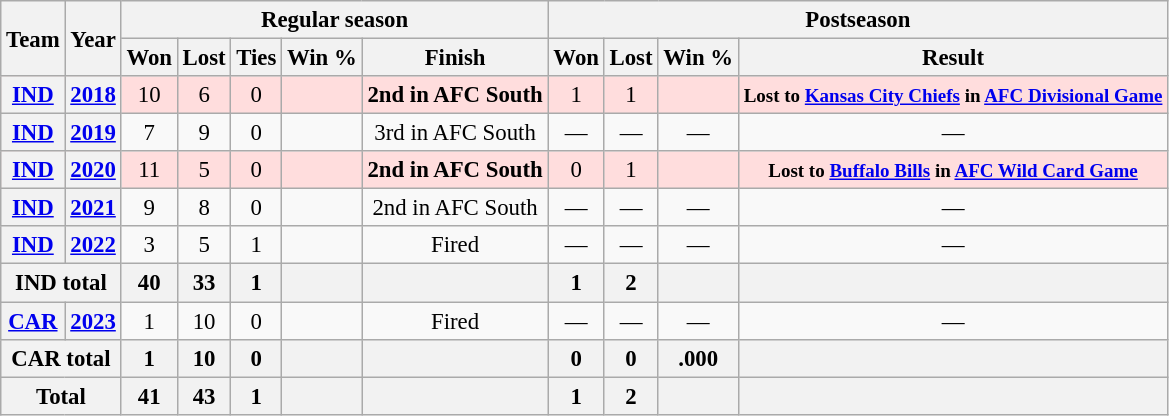<table class="wikitable" style="font-size:95%; text-align:center;">
<tr>
<th rowspan="2">Team</th>
<th rowspan="2">Year</th>
<th colspan="5">Regular season</th>
<th colspan="4">Postseason</th>
</tr>
<tr>
<th>Won</th>
<th>Lost</th>
<th>Ties</th>
<th>Win %</th>
<th>Finish</th>
<th>Won</th>
<th>Lost</th>
<th>Win %</th>
<th>Result</th>
</tr>
<tr style=background:#fdd;">
<th><a href='#'>IND</a></th>
<th><a href='#'>2018</a></th>
<td>10</td>
<td>6</td>
<td>0</td>
<td></td>
<td><strong>2nd in AFC South</strong></td>
<td>1</td>
<td>1</td>
<td></td>
<td><small><strong>Lost to <a href='#'>Kansas City Chiefs</a> in <a href='#'>AFC Divisional Game</a></strong></small></td>
</tr>
<tr>
<th><a href='#'>IND</a></th>
<th><a href='#'>2019</a></th>
<td>7</td>
<td>9</td>
<td>0</td>
<td></td>
<td>3rd in AFC South</td>
<td>—</td>
<td>—</td>
<td>—</td>
<td>—</td>
</tr>
<tr style=background:#fdd;">
<th><a href='#'>IND</a></th>
<th><a href='#'>2020</a></th>
<td>11</td>
<td>5</td>
<td>0</td>
<td></td>
<td><strong>2nd in AFC South</strong></td>
<td>0</td>
<td>1</td>
<td></td>
<td><small><strong>Lost to <a href='#'>Buffalo Bills</a> in <a href='#'>AFC Wild Card Game</a></strong></small></td>
</tr>
<tr>
<th><a href='#'>IND</a></th>
<th><a href='#'>2021</a></th>
<td>9</td>
<td>8</td>
<td>0</td>
<td></td>
<td>2nd in AFC South</td>
<td>—</td>
<td>—</td>
<td>—</td>
<td>—</td>
</tr>
<tr>
<th><a href='#'>IND</a></th>
<th><a href='#'>2022</a></th>
<td>3</td>
<td>5</td>
<td>1</td>
<td></td>
<td>Fired</td>
<td>—</td>
<td>—</td>
<td>—</td>
<td>—</td>
</tr>
<tr>
<th colspan="2">IND total</th>
<th>40</th>
<th>33</th>
<th>1</th>
<th></th>
<th></th>
<th>1</th>
<th>2</th>
<th></th>
<th></th>
</tr>
<tr>
<th><a href='#'>CAR</a></th>
<th><a href='#'>2023</a></th>
<td>1</td>
<td>10</td>
<td>0</td>
<td></td>
<td>Fired</td>
<td>—</td>
<td>—</td>
<td>—</td>
<td>—</td>
</tr>
<tr>
<th colspan="2">CAR total</th>
<th>1</th>
<th>10</th>
<th>0</th>
<th></th>
<th></th>
<th>0</th>
<th>0</th>
<th>.000</th>
<th></th>
</tr>
<tr>
<th colspan="2">Total</th>
<th>41</th>
<th>43</th>
<th>1</th>
<th></th>
<th></th>
<th>1</th>
<th>2</th>
<th></th>
<th></th>
</tr>
</table>
